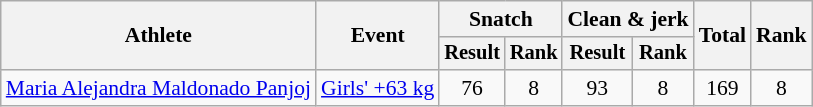<table class=wikitable style="text-align:center; font-size:90%">
<tr>
<th rowspan="2">Athlete</th>
<th rowspan="2">Event</th>
<th colspan="2">Snatch</th>
<th colspan="2">Clean & jerk</th>
<th rowspan="2">Total</th>
<th rowspan="2">Rank</th>
</tr>
<tr style="font-size:95%">
<th>Result</th>
<th>Rank</th>
<th>Result</th>
<th>Rank</th>
</tr>
<tr>
<td><a href='#'>Maria Alejandra Maldonado Panjoj</a></td>
<td><a href='#'>Girls' +63 kg</a></td>
<td>76</td>
<td>8</td>
<td>93</td>
<td>8</td>
<td>169</td>
<td>8</td>
</tr>
</table>
